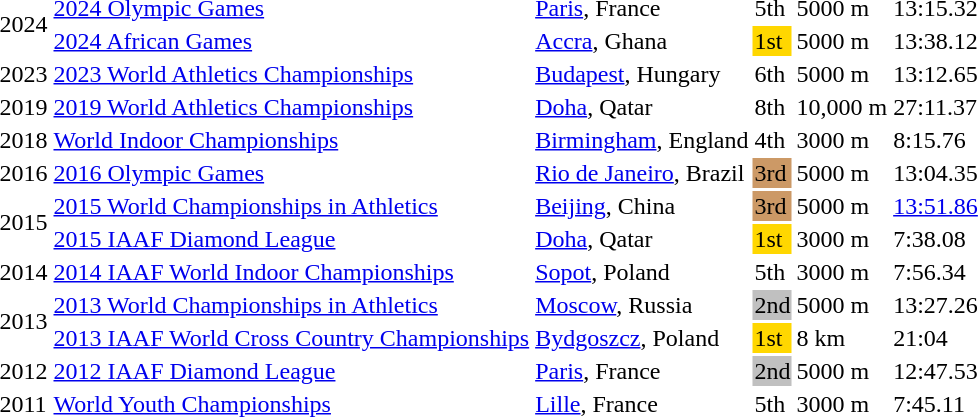<table>
<tr>
<td rowspan=2>2024</td>
<td><a href='#'>2024 Olympic Games</a></td>
<td><a href='#'>Paris</a>, France</td>
<td>5th</td>
<td>5000 m</td>
<td>13:15.32</td>
</tr>
<tr>
<td><a href='#'>2024 African Games</a></td>
<td><a href='#'>Accra</a>, Ghana</td>
<td bgcolor=gold>1st</td>
<td>5000 m</td>
<td>13:38.12</td>
</tr>
<tr>
<td>2023</td>
<td><a href='#'>2023 World Athletics Championships</a></td>
<td><a href='#'>Budapest</a>, Hungary</td>
<td>6th</td>
<td>5000 m</td>
<td>13:12.65</td>
</tr>
<tr>
<td>2019</td>
<td><a href='#'>2019 World Athletics Championships</a></td>
<td><a href='#'>Doha</a>, Qatar</td>
<td>8th</td>
<td>10,000 m</td>
<td>27:11.37</td>
</tr>
<tr>
<td>2018</td>
<td><a href='#'>World Indoor Championships</a></td>
<td><a href='#'>Birmingham</a>, England</td>
<td>4th</td>
<td>3000 m</td>
<td>8:15.76</td>
</tr>
<tr>
<td>2016</td>
<td><a href='#'>2016 Olympic Games</a></td>
<td><a href='#'>Rio de Janeiro</a>, Brazil</td>
<td bgcolor=cc9966>3rd</td>
<td>5000 m</td>
<td>13:04.35</td>
</tr>
<tr>
<td rowspan=2>2015</td>
<td><a href='#'>2015 World Championships in Athletics</a></td>
<td><a href='#'>Beijing</a>, China</td>
<td bgcolor=cc9966>3rd</td>
<td>5000 m</td>
<td><a href='#'>13:51.86</a></td>
</tr>
<tr>
<td><a href='#'>2015 IAAF Diamond League</a></td>
<td><a href='#'>Doha</a>, Qatar</td>
<td bgcolor="gold">1st</td>
<td>3000 m</td>
<td>7:38.08</td>
</tr>
<tr>
<td>2014</td>
<td><a href='#'>2014 IAAF World Indoor Championships</a></td>
<td><a href='#'>Sopot</a>, Poland</td>
<td>5th</td>
<td>3000 m</td>
<td>7:56.34</td>
</tr>
<tr>
<td rowspan=2>2013</td>
<td><a href='#'>2013 World Championships in Athletics</a></td>
<td><a href='#'>Moscow</a>, Russia</td>
<td bgcolor=silver>2nd</td>
<td>5000 m</td>
<td>13:27.26</td>
</tr>
<tr>
<td><a href='#'>2013 IAAF World Cross Country Championships</a></td>
<td><a href='#'>Bydgoszcz</a>, Poland</td>
<td bgcolor="gold">1st</td>
<td>8 km</td>
<td>21:04</td>
</tr>
<tr>
<td>2012</td>
<td><a href='#'>2012 IAAF Diamond League</a></td>
<td><a href='#'>Paris</a>, France</td>
<td bgcolor=silver>2nd</td>
<td>5000 m</td>
<td>12:47.53 </td>
</tr>
<tr>
<td>2011</td>
<td><a href='#'>World Youth Championships</a></td>
<td><a href='#'>Lille</a>, France</td>
<td>5th</td>
<td>3000 m</td>
<td>7:45.11</td>
</tr>
</table>
